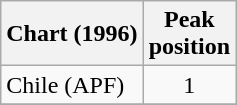<table class="wikitable">
<tr>
<th align="left">Chart (1996)</th>
<th align="left">Peak<br>position</th>
</tr>
<tr>
<td align="left">Chile (APF)</td>
<td align="center">1</td>
</tr>
<tr>
</tr>
</table>
